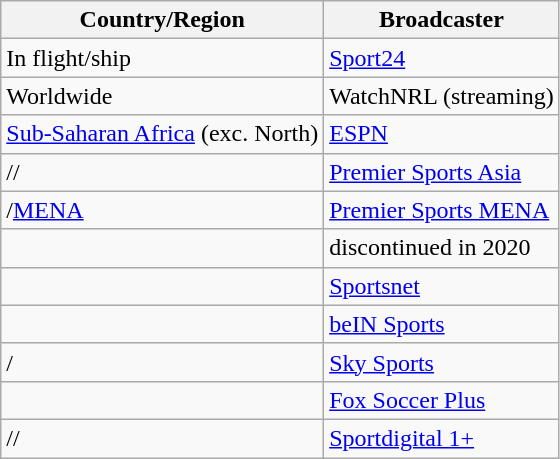<table class="wikitable">
<tr>
<th>Country/Region</th>
<th>Broadcaster</th>
</tr>
<tr>
<td>In flight/ship</td>
<td><a href='#'>Sport24</a></td>
</tr>
<tr>
<td>Worldwide</td>
<td>WatchNRL (streaming)</td>
</tr>
<tr>
<td><a href='#'>Sub-Saharan Africa</a> (exc. North)</td>
<td><a href='#'>ESPN</a></td>
</tr>
<tr>
<td>//</td>
<td><a href='#'>Premier Sports Asia</a></td>
</tr>
<tr>
<td>/<a href='#'>MENA</a></td>
<td><a href='#'>Premier Sports MENA</a></td>
</tr>
<tr>
<td></td>
<td>discontinued in 2020</td>
</tr>
<tr>
<td></td>
<td><a href='#'>Sportsnet</a></td>
</tr>
<tr>
<td></td>
<td><a href='#'>beIN Sports</a></td>
</tr>
<tr>
<td>/</td>
<td><a href='#'>Sky Sports</a></td>
</tr>
<tr>
<td></td>
<td><a href='#'>Fox Soccer Plus</a></td>
</tr>
<tr>
<td>//</td>
<td><a href='#'>Sportdigital 1+</a></td>
</tr>
</table>
